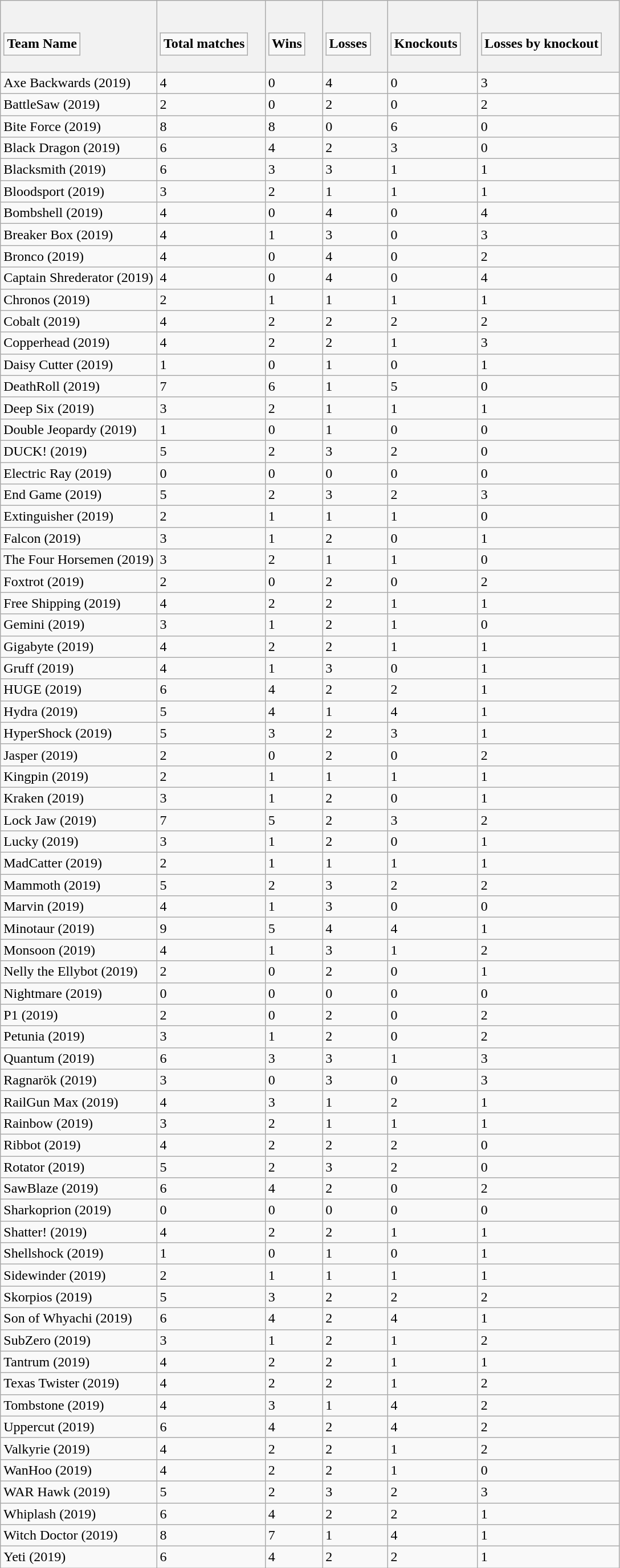<table class="wikitable sortable">
<tr>
<th><br><table class="wikitable">
<tr>
<td>Team Name</td>
</tr>
</table>
</th>
<th><br><table class="wikitable">
<tr>
<td>Total matches</td>
</tr>
</table>
</th>
<th><br><table class="wikitable">
<tr>
<td>Wins</td>
</tr>
</table>
</th>
<th><br><table class="wikitable">
<tr>
<td>Losses</td>
</tr>
</table>
</th>
<th><br><table class="wikitable">
<tr>
<td>Knockouts</td>
</tr>
</table>
</th>
<th><br><table class="wikitable">
<tr>
<td>Losses by knockout</td>
</tr>
</table>
</th>
</tr>
<tr>
<td>Axe Backwards (2019)</td>
<td>4</td>
<td>0</td>
<td>4</td>
<td>0</td>
<td>3</td>
</tr>
<tr>
<td>BattleSaw (2019)</td>
<td>2</td>
<td>0</td>
<td>2</td>
<td>0</td>
<td>2</td>
</tr>
<tr>
<td>Bite Force (2019)</td>
<td>8</td>
<td>8</td>
<td>0</td>
<td>6</td>
<td>0</td>
</tr>
<tr>
<td>Black Dragon (2019)</td>
<td>6</td>
<td>4</td>
<td>2</td>
<td>3</td>
<td>0</td>
</tr>
<tr>
<td>Blacksmith (2019)</td>
<td>6</td>
<td>3</td>
<td>3</td>
<td>1</td>
<td>1</td>
</tr>
<tr>
<td>Bloodsport (2019)</td>
<td>3</td>
<td>2</td>
<td>1</td>
<td>1</td>
<td>1</td>
</tr>
<tr>
<td>Bombshell (2019)</td>
<td>4</td>
<td>0</td>
<td>4</td>
<td>0</td>
<td>4</td>
</tr>
<tr>
<td>Breaker Box (2019)</td>
<td>4</td>
<td>1</td>
<td>3</td>
<td>0</td>
<td>3</td>
</tr>
<tr>
<td>Bronco (2019)</td>
<td>4</td>
<td>0</td>
<td>4</td>
<td>0</td>
<td>2</td>
</tr>
<tr>
<td>Captain Shrederator (2019)</td>
<td>4</td>
<td>0</td>
<td>4</td>
<td>0</td>
<td>4</td>
</tr>
<tr>
<td>Chronos (2019)</td>
<td>2</td>
<td>1</td>
<td>1</td>
<td>1</td>
<td>1</td>
</tr>
<tr>
<td>Cobalt (2019)</td>
<td>4</td>
<td>2</td>
<td>2</td>
<td>2</td>
<td>2</td>
</tr>
<tr>
<td>Copperhead (2019)</td>
<td>4</td>
<td>2</td>
<td>2</td>
<td>1</td>
<td>3</td>
</tr>
<tr>
<td>Daisy Cutter (2019)</td>
<td>1</td>
<td>0</td>
<td>1</td>
<td>0</td>
<td>1</td>
</tr>
<tr>
<td>DeathRoll (2019)</td>
<td>7</td>
<td>6</td>
<td>1</td>
<td>5</td>
<td>0</td>
</tr>
<tr>
<td>Deep Six (2019)</td>
<td>3</td>
<td>2</td>
<td>1</td>
<td>1</td>
<td>1</td>
</tr>
<tr>
<td>Double Jeopardy (2019)</td>
<td>1</td>
<td>0</td>
<td>1</td>
<td>0</td>
<td>0</td>
</tr>
<tr>
<td>DUCK! (2019)</td>
<td>5</td>
<td>2</td>
<td>3</td>
<td>2</td>
<td>0</td>
</tr>
<tr>
<td>Electric Ray (2019)</td>
<td>0</td>
<td>0</td>
<td>0</td>
<td>0</td>
<td>0</td>
</tr>
<tr>
<td>End Game (2019)</td>
<td>5</td>
<td>2</td>
<td>3</td>
<td>2</td>
<td>3</td>
</tr>
<tr>
<td>Extinguisher (2019)</td>
<td>2</td>
<td>1</td>
<td>1</td>
<td>1</td>
<td>0</td>
</tr>
<tr>
<td>Falcon (2019)</td>
<td>3</td>
<td>1</td>
<td>2</td>
<td>0</td>
<td>1</td>
</tr>
<tr>
<td>The Four Horsemen (2019)</td>
<td>3</td>
<td>2</td>
<td>1</td>
<td>1</td>
<td>0</td>
</tr>
<tr>
<td>Foxtrot (2019)</td>
<td>2</td>
<td>0</td>
<td>2</td>
<td>0</td>
<td>2</td>
</tr>
<tr>
<td>Free Shipping (2019)</td>
<td>4</td>
<td>2</td>
<td>2</td>
<td>1</td>
<td>1</td>
</tr>
<tr>
<td>Gemini (2019)</td>
<td>3</td>
<td>1</td>
<td>2</td>
<td>1</td>
<td>0</td>
</tr>
<tr>
<td>Gigabyte (2019)</td>
<td>4</td>
<td>2</td>
<td>2</td>
<td>1</td>
<td>1</td>
</tr>
<tr>
<td>Gruff (2019)</td>
<td>4</td>
<td>1</td>
<td>3</td>
<td>0</td>
<td>1</td>
</tr>
<tr>
<td>HUGE (2019)</td>
<td>6</td>
<td>4</td>
<td>2</td>
<td>2</td>
<td>1</td>
</tr>
<tr>
<td>Hydra (2019)</td>
<td>5</td>
<td>4</td>
<td>1</td>
<td>4</td>
<td>1</td>
</tr>
<tr>
<td>HyperShock (2019)</td>
<td>5</td>
<td>3</td>
<td>2</td>
<td>3</td>
<td>1</td>
</tr>
<tr>
<td>Jasper (2019)</td>
<td>2</td>
<td>0</td>
<td>2</td>
<td>0</td>
<td>2</td>
</tr>
<tr>
<td>Kingpin (2019)</td>
<td>2</td>
<td>1</td>
<td>1</td>
<td>1</td>
<td>1</td>
</tr>
<tr>
<td>Kraken (2019)</td>
<td>3</td>
<td>1</td>
<td>2</td>
<td>0</td>
<td>1</td>
</tr>
<tr>
<td>Lock Jaw (2019)</td>
<td>7</td>
<td>5</td>
<td>2</td>
<td>3</td>
<td>2</td>
</tr>
<tr>
<td>Lucky (2019)</td>
<td>3</td>
<td>1</td>
<td>2</td>
<td>0</td>
<td>1</td>
</tr>
<tr>
<td>MadCatter (2019)</td>
<td>2</td>
<td>1</td>
<td>1</td>
<td>1</td>
<td>1</td>
</tr>
<tr>
<td>Mammoth (2019)</td>
<td>5</td>
<td>2</td>
<td>3</td>
<td>2</td>
<td>2</td>
</tr>
<tr>
<td>Marvin (2019)</td>
<td>4</td>
<td>1</td>
<td>3</td>
<td>0</td>
<td>0</td>
</tr>
<tr>
<td>Minotaur (2019)</td>
<td>9</td>
<td>5</td>
<td>4</td>
<td>4</td>
<td>1</td>
</tr>
<tr>
<td>Monsoon (2019)</td>
<td>4</td>
<td>1</td>
<td>3</td>
<td>1</td>
<td>2</td>
</tr>
<tr>
<td>Nelly the Ellybot (2019)</td>
<td>2</td>
<td>0</td>
<td>2</td>
<td>0</td>
<td>1</td>
</tr>
<tr>
<td>Nightmare (2019)</td>
<td>0</td>
<td>0</td>
<td>0</td>
<td>0</td>
<td>0</td>
</tr>
<tr>
<td>P1 (2019)</td>
<td>2</td>
<td>0</td>
<td>2</td>
<td>0</td>
<td>2</td>
</tr>
<tr>
<td>Petunia (2019)</td>
<td>3</td>
<td>1</td>
<td>2</td>
<td>0</td>
<td>2</td>
</tr>
<tr>
<td>Quantum (2019)</td>
<td>6</td>
<td>3</td>
<td>3</td>
<td>1</td>
<td>3</td>
</tr>
<tr>
<td>Ragnarök (2019)</td>
<td>3</td>
<td>0</td>
<td>3</td>
<td>0</td>
<td>3</td>
</tr>
<tr>
<td>RailGun Max (2019)</td>
<td>4</td>
<td>3</td>
<td>1</td>
<td>2</td>
<td>1</td>
</tr>
<tr>
<td>Rainbow (2019)</td>
<td>3</td>
<td>2</td>
<td>1</td>
<td>1</td>
<td>1</td>
</tr>
<tr>
<td>Ribbot (2019)</td>
<td>4</td>
<td>2</td>
<td>2</td>
<td>2</td>
<td>0</td>
</tr>
<tr>
<td>Rotator (2019)</td>
<td>5</td>
<td>2</td>
<td>3</td>
<td>2</td>
<td>0</td>
</tr>
<tr>
<td>SawBlaze (2019)</td>
<td>6</td>
<td>4</td>
<td>2</td>
<td>0</td>
<td>2</td>
</tr>
<tr>
<td>Sharkoprion (2019)</td>
<td>0</td>
<td>0</td>
<td>0</td>
<td>0</td>
<td>0</td>
</tr>
<tr>
<td>Shatter! (2019)</td>
<td>4</td>
<td>2</td>
<td>2</td>
<td>1</td>
<td>1</td>
</tr>
<tr>
<td>Shellshock (2019)</td>
<td>1</td>
<td>0</td>
<td>1</td>
<td>0</td>
<td>1</td>
</tr>
<tr>
<td>Sidewinder (2019)</td>
<td>2</td>
<td>1</td>
<td>1</td>
<td>1</td>
<td>1</td>
</tr>
<tr>
<td>Skorpios (2019)</td>
<td>5</td>
<td>3</td>
<td>2</td>
<td>2</td>
<td>2</td>
</tr>
<tr>
<td>Son of Whyachi (2019)</td>
<td>6</td>
<td>4</td>
<td>2</td>
<td>4</td>
<td>1</td>
</tr>
<tr>
<td>SubZero (2019)</td>
<td>3</td>
<td>1</td>
<td>2</td>
<td>1</td>
<td>2</td>
</tr>
<tr>
<td>Tantrum (2019)</td>
<td>4</td>
<td>2</td>
<td>2</td>
<td>1</td>
<td>1</td>
</tr>
<tr>
<td>Texas Twister (2019)</td>
<td>4</td>
<td>2</td>
<td>2</td>
<td>1</td>
<td>2</td>
</tr>
<tr>
<td>Tombstone (2019)</td>
<td>4</td>
<td>3</td>
<td>1</td>
<td>4</td>
<td>2</td>
</tr>
<tr>
<td>Uppercut (2019)</td>
<td>6</td>
<td>4</td>
<td>2</td>
<td>4</td>
<td>2</td>
</tr>
<tr>
<td>Valkyrie (2019)</td>
<td>4</td>
<td>2</td>
<td>2</td>
<td>1</td>
<td>2</td>
</tr>
<tr>
<td>WanHoo (2019)</td>
<td>4</td>
<td>2</td>
<td>2</td>
<td>1</td>
<td>0</td>
</tr>
<tr>
<td>WAR Hawk (2019)</td>
<td>5</td>
<td>2</td>
<td>3</td>
<td>2</td>
<td>3</td>
</tr>
<tr>
<td>Whiplash (2019)</td>
<td>6</td>
<td>4</td>
<td>2</td>
<td>2</td>
<td>1</td>
</tr>
<tr>
<td>Witch Doctor (2019)</td>
<td>8</td>
<td>7</td>
<td>1</td>
<td>4</td>
<td>1</td>
</tr>
<tr>
<td>Yeti (2019)</td>
<td>6</td>
<td>4</td>
<td>2</td>
<td>2</td>
<td>1</td>
</tr>
</table>
